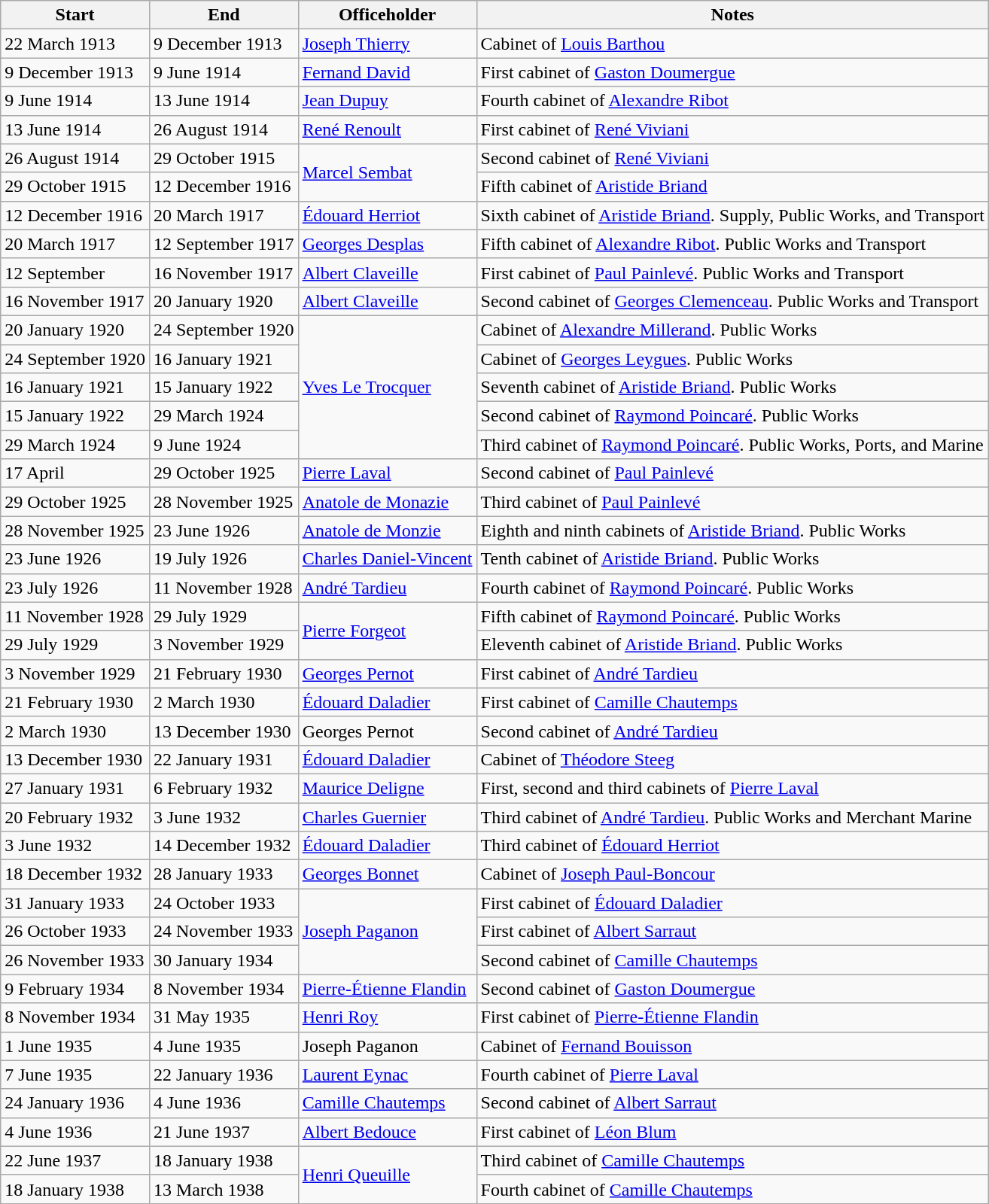<table class=wikitable>
<tr>
<th>Start</th>
<th>End</th>
<th>Officeholder</th>
<th>Notes</th>
</tr>
<tr>
<td>22 March 1913</td>
<td>9 December 1913</td>
<td><a href='#'>Joseph Thierry</a></td>
<td>Cabinet of <a href='#'>Louis Barthou</a></td>
</tr>
<tr>
<td>9 December 1913</td>
<td>9 June 1914</td>
<td><a href='#'>Fernand David</a></td>
<td>First cabinet of <a href='#'>Gaston Doumergue</a></td>
</tr>
<tr>
<td>9 June 1914</td>
<td>13 June 1914</td>
<td><a href='#'>Jean Dupuy</a></td>
<td>Fourth cabinet of <a href='#'>Alexandre Ribot</a></td>
</tr>
<tr>
<td>13 June 1914</td>
<td>26 August 1914</td>
<td><a href='#'>René Renoult</a></td>
<td>First cabinet of <a href='#'>René Viviani</a></td>
</tr>
<tr>
<td>26 August 1914</td>
<td>29 October 1915</td>
<td rowspan="2"><a href='#'>Marcel Sembat</a></td>
<td>Second cabinet of <a href='#'>René Viviani</a></td>
</tr>
<tr>
<td>29 October 1915</td>
<td>12 December 1916</td>
<td>Fifth cabinet of <a href='#'>Aristide Briand</a></td>
</tr>
<tr>
<td>12 December 1916</td>
<td>20 March 1917</td>
<td><a href='#'>Édouard Herriot</a></td>
<td>Sixth cabinet of <a href='#'>Aristide Briand</a>. Supply, Public Works, and Transport</td>
</tr>
<tr>
<td>20 March 1917</td>
<td>12 September 1917</td>
<td><a href='#'>Georges Desplas</a></td>
<td>Fifth cabinet of <a href='#'>Alexandre Ribot</a>. Public Works and Transport</td>
</tr>
<tr>
<td>12 September</td>
<td>16 November 1917</td>
<td><a href='#'>Albert Claveille</a></td>
<td>First cabinet of <a href='#'>Paul Painlevé</a>. Public Works and Transport</td>
</tr>
<tr>
<td>16 November 1917</td>
<td>20 January 1920</td>
<td><a href='#'>Albert Claveille</a></td>
<td>Second cabinet of <a href='#'>Georges Clemenceau</a>. Public Works and Transport</td>
</tr>
<tr>
<td>20 January 1920</td>
<td>24 September 1920</td>
<td rowspan="5"><a href='#'>Yves Le Trocquer</a></td>
<td>Cabinet of <a href='#'>Alexandre Millerand</a>. Public Works</td>
</tr>
<tr>
<td>24 September 1920</td>
<td>16 January 1921</td>
<td>Cabinet of <a href='#'>Georges Leygues</a>. Public Works</td>
</tr>
<tr>
<td>16 January 1921</td>
<td>15 January 1922</td>
<td>Seventh cabinet of <a href='#'>Aristide Briand</a>. Public Works</td>
</tr>
<tr>
<td>15 January 1922</td>
<td>29 March 1924</td>
<td>Second cabinet of <a href='#'>Raymond Poincaré</a>. Public Works</td>
</tr>
<tr>
<td>29 March 1924</td>
<td>9 June 1924</td>
<td>Third cabinet of <a href='#'>Raymond Poincaré</a>. Public Works, Ports, and Marine</td>
</tr>
<tr>
<td>17 April</td>
<td>29 October 1925</td>
<td><a href='#'>Pierre Laval</a></td>
<td>Second cabinet of <a href='#'>Paul Painlevé</a></td>
</tr>
<tr>
<td>29 October 1925</td>
<td>28 November 1925</td>
<td><a href='#'>Anatole de Monazie</a></td>
<td>Third cabinet of <a href='#'>Paul Painlevé</a></td>
</tr>
<tr>
<td>28 November 1925</td>
<td>23 June 1926</td>
<td><a href='#'>Anatole de Monzie</a></td>
<td>Eighth and ninth cabinets of <a href='#'>Aristide Briand</a>. Public Works</td>
</tr>
<tr>
<td>23 June 1926</td>
<td>19 July 1926</td>
<td><a href='#'>Charles Daniel-Vincent</a></td>
<td>Tenth cabinet of <a href='#'>Aristide Briand</a>. Public Works</td>
</tr>
<tr>
<td>23 July 1926</td>
<td>11 November 1928</td>
<td><a href='#'>André Tardieu</a></td>
<td>Fourth cabinet of <a href='#'>Raymond Poincaré</a>. Public Works</td>
</tr>
<tr>
<td>11 November 1928</td>
<td>29 July 1929</td>
<td rowspan="2"><a href='#'>Pierre Forgeot</a></td>
<td>Fifth cabinet of <a href='#'>Raymond Poincaré</a>. Public Works</td>
</tr>
<tr>
<td>29 July 1929</td>
<td>3 November 1929</td>
<td>Eleventh cabinet of <a href='#'>Aristide Briand</a>. Public Works</td>
</tr>
<tr>
<td>3 November 1929</td>
<td>21 February 1930</td>
<td><a href='#'>Georges Pernot</a></td>
<td>First cabinet of <a href='#'>André Tardieu</a></td>
</tr>
<tr>
<td>21 February 1930</td>
<td>2 March 1930</td>
<td><a href='#'>Édouard Daladier</a></td>
<td>First cabinet of <a href='#'>Camille Chautemps</a></td>
</tr>
<tr>
<td>2 March 1930</td>
<td>13 December 1930</td>
<td>Georges Pernot</td>
<td>Second cabinet of <a href='#'>André Tardieu</a></td>
</tr>
<tr>
<td>13 December 1930</td>
<td>22 January 1931</td>
<td><a href='#'>Édouard Daladier</a></td>
<td>Cabinet of <a href='#'>Théodore Steeg</a></td>
</tr>
<tr>
<td>27 January 1931</td>
<td>6 February 1932</td>
<td><a href='#'>Maurice Deligne</a></td>
<td>First, second and third cabinets of <a href='#'>Pierre Laval</a></td>
</tr>
<tr>
<td>20 February 1932</td>
<td>3 June 1932</td>
<td><a href='#'>Charles Guernier</a></td>
<td>Third cabinet of <a href='#'>André Tardieu</a>. Public Works and Merchant Marine</td>
</tr>
<tr>
<td>3 June 1932</td>
<td>14 December 1932</td>
<td><a href='#'>Édouard Daladier</a></td>
<td>Third cabinet of <a href='#'>Édouard Herriot</a></td>
</tr>
<tr>
<td>18 December 1932</td>
<td>28 January 1933</td>
<td><a href='#'>Georges Bonnet</a></td>
<td>Cabinet of <a href='#'>Joseph Paul-Boncour</a></td>
</tr>
<tr>
<td>31 January 1933</td>
<td>24 October 1933</td>
<td rowspan="3"><a href='#'>Joseph Paganon</a></td>
<td>First cabinet of <a href='#'>Édouard Daladier</a></td>
</tr>
<tr>
<td>26 October 1933</td>
<td>24 November 1933</td>
<td>First cabinet of <a href='#'>Albert Sarraut</a></td>
</tr>
<tr>
<td>26 November 1933</td>
<td>30 January 1934</td>
<td>Second cabinet of <a href='#'>Camille Chautemps</a></td>
</tr>
<tr>
<td>9 February 1934</td>
<td>8 November 1934</td>
<td><a href='#'>Pierre-Étienne Flandin</a></td>
<td>Second cabinet of <a href='#'>Gaston Doumergue</a></td>
</tr>
<tr>
<td>8 November 1934</td>
<td>31 May 1935</td>
<td><a href='#'>Henri Roy</a></td>
<td>First cabinet of <a href='#'>Pierre-Étienne Flandin</a></td>
</tr>
<tr>
<td>1 June 1935</td>
<td>4 June 1935</td>
<td>Joseph Paganon</td>
<td>Cabinet of <a href='#'>Fernand Bouisson</a></td>
</tr>
<tr>
<td>7 June 1935</td>
<td>22 January 1936</td>
<td><a href='#'>Laurent Eynac</a></td>
<td>Fourth cabinet of <a href='#'>Pierre Laval</a></td>
</tr>
<tr>
<td>24 January 1936</td>
<td>4 June 1936</td>
<td><a href='#'>Camille Chautemps</a></td>
<td>Second cabinet of <a href='#'>Albert Sarraut</a></td>
</tr>
<tr>
<td>4 June 1936</td>
<td>21 June 1937</td>
<td><a href='#'>Albert Bedouce</a></td>
<td>First cabinet of <a href='#'>Léon Blum</a></td>
</tr>
<tr>
<td>22 June 1937</td>
<td>18 January 1938</td>
<td rowspan="2"><a href='#'>Henri Queuille</a></td>
<td>Third cabinet of <a href='#'>Camille Chautemps</a></td>
</tr>
<tr>
<td>18 January 1938</td>
<td>13 March 1938</td>
<td>Fourth cabinet of <a href='#'>Camille Chautemps</a></td>
</tr>
</table>
